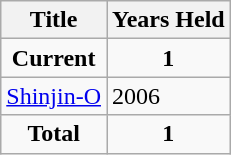<table class="wikitable">
<tr>
<th>Title</th>
<th>Years Held</th>
</tr>
<tr>
<td align="center"><strong>Current</strong></td>
<td align="center"><strong>1</strong></td>
</tr>
<tr>
<td> <a href='#'>Shinjin-O</a></td>
<td>2006</td>
</tr>
<tr>
<td align="center"><strong>Total</strong></td>
<td align="center"><strong>1</strong></td>
</tr>
</table>
